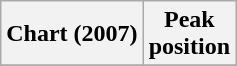<table class="wikitable">
<tr>
<th>Chart (2007)</th>
<th>Peak<br>position</th>
</tr>
<tr>
</tr>
</table>
